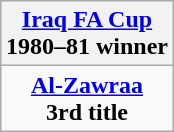<table class="wikitable" style="text-align: center; margin: 0 auto;">
<tr>
<th><a href='#'>Iraq FA Cup</a><br>1980–81 winner</th>
</tr>
<tr>
<td><strong><a href='#'>Al-Zawraa</a></strong><br><strong>3rd title</strong></td>
</tr>
</table>
